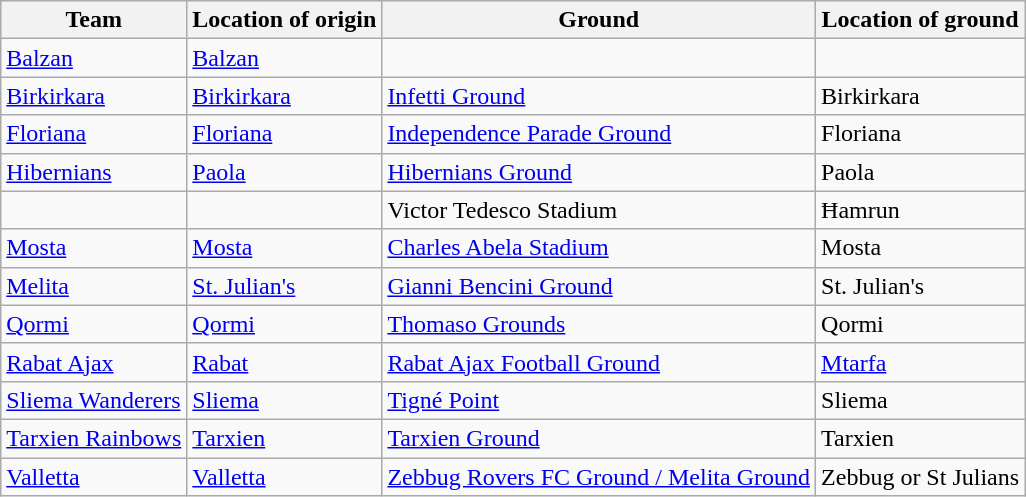<table class="wikitable sortable">
<tr>
<th>Team</th>
<th>Location of origin</th>
<th>Ground</th>
<th>Location of ground</th>
</tr>
<tr>
<td><a href='#'>Balzan</a></td>
<td><a href='#'>Balzan</a></td>
<td></td>
<td></td>
</tr>
<tr>
<td><a href='#'>Birkirkara</a></td>
<td><a href='#'>Birkirkara</a></td>
<td><a href='#'>Infetti Ground</a></td>
<td>Birkirkara</td>
</tr>
<tr>
<td><a href='#'>Floriana</a></td>
<td><a href='#'>Floriana</a></td>
<td><a href='#'>Independence Parade Ground</a></td>
<td>Floriana</td>
</tr>
<tr>
<td><a href='#'>Hibernians</a></td>
<td><a href='#'>Paola</a></td>
<td><a href='#'>Hibernians Ground</a></td>
<td>Paola</td>
</tr>
<tr>
<td></td>
<td></td>
<td>Victor Tedesco Stadium</td>
<td>Ħamrun</td>
</tr>
<tr>
<td><a href='#'>Mosta</a></td>
<td><a href='#'>Mosta</a></td>
<td><a href='#'>Charles Abela Stadium</a></td>
<td>Mosta</td>
</tr>
<tr>
<td><a href='#'>Melita</a></td>
<td><a href='#'>St. Julian's</a></td>
<td><a href='#'>Gianni Bencini Ground</a></td>
<td>St. Julian's</td>
</tr>
<tr>
<td><a href='#'>Qormi</a></td>
<td><a href='#'>Qormi</a></td>
<td><a href='#'>Thomaso Grounds</a></td>
<td>Qormi</td>
</tr>
<tr>
<td><a href='#'>Rabat Ajax</a></td>
<td><a href='#'>Rabat</a></td>
<td><a href='#'>Rabat Ajax Football Ground</a></td>
<td><a href='#'>Mtarfa</a></td>
</tr>
<tr>
<td><a href='#'>Sliema Wanderers</a></td>
<td><a href='#'>Sliema</a></td>
<td><a href='#'>Tigné Point</a></td>
<td>Sliema</td>
</tr>
<tr>
<td><a href='#'>Tarxien Rainbows</a></td>
<td><a href='#'>Tarxien</a></td>
<td><a href='#'>Tarxien Ground</a></td>
<td>Tarxien</td>
</tr>
<tr>
<td><a href='#'>Valletta</a></td>
<td><a href='#'>Valletta</a></td>
<td><a href='#'>Zebbug Rovers FC Ground / Melita Ground</a></td>
<td>Zebbug or St Julians</td>
</tr>
</table>
